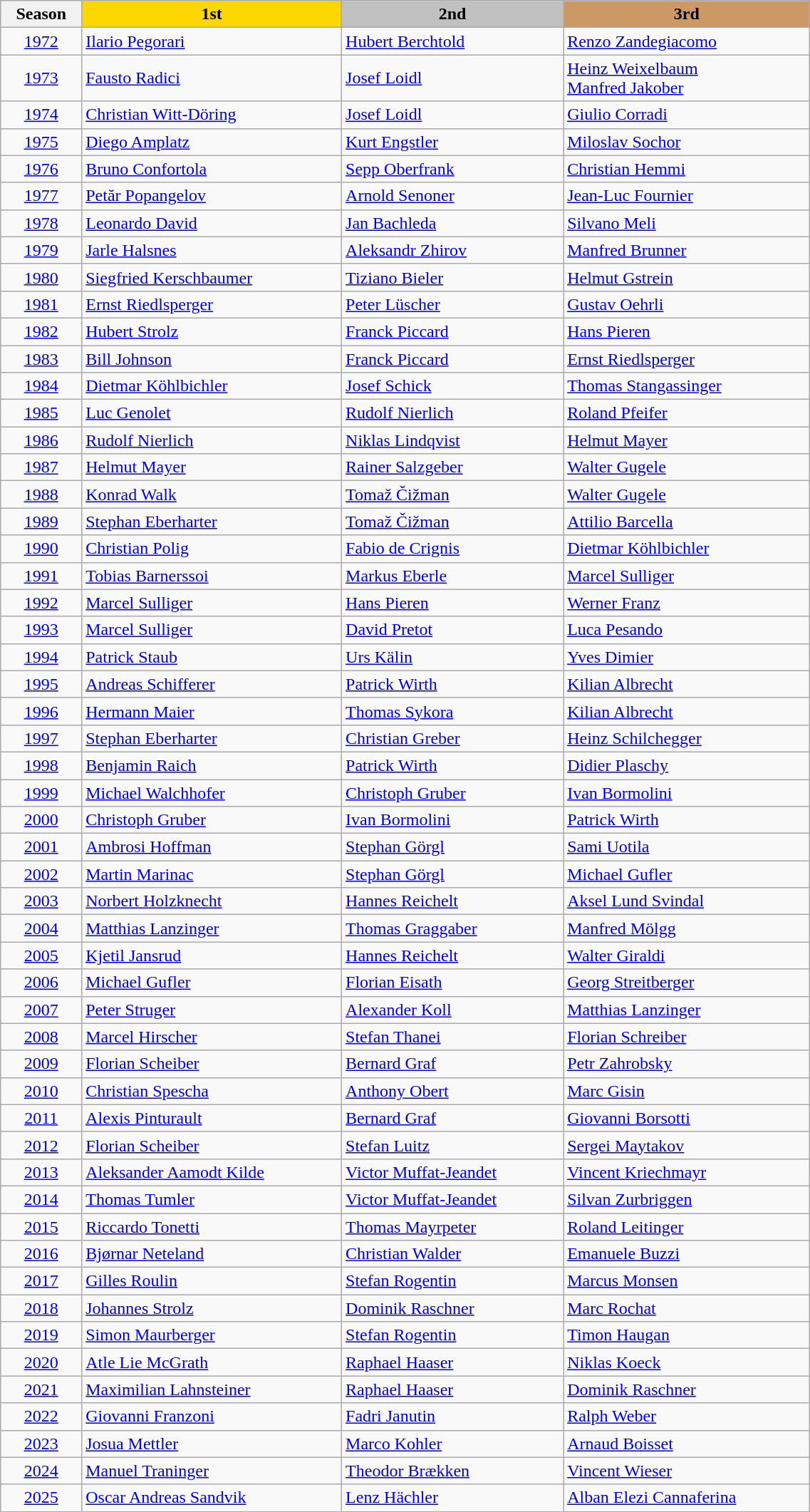<table class="wikitable" width=60% style="font-size:100%; text-align:left;">
<tr>
<th>Season</th>
<th style=background:gold; width:33%>1st</th>
<th style=background:silver; width:33%>2nd</th>
<th style=background:#cc9966; width:33%>3rd</th>
</tr>
<tr>
<td align="center"><a href='#'>1972</a></td>
<td> <a href='#'>Ilario Pegorari</a></td>
<td> <a href='#'>Hubert Berchtold</a></td>
<td> <a href='#'>Renzo Zandegiacomo</a></td>
</tr>
<tr>
<td align="center"><a href='#'>1973</a></td>
<td> <a href='#'>Fausto Radici</a></td>
<td> <a href='#'>Josef Loidl</a></td>
<td> <a href='#'>Heinz Weixelbaum</a><br> <a href='#'>Manfred Jakober</a></td>
</tr>
<tr>
<td align="center"><a href='#'>1974</a></td>
<td> <a href='#'>Christian Witt-Döring</a></td>
<td> <a href='#'>Josef Loidl</a></td>
<td> <a href='#'>Giulio Corradi</a></td>
</tr>
<tr>
<td align="center"><a href='#'>1975</a></td>
<td> <a href='#'>Diego Amplatz</a></td>
<td> <a href='#'>Kurt Engstler</a></td>
<td> <a href='#'>Miloslav Sochor</a></td>
</tr>
<tr>
<td align="center"><a href='#'>1976</a></td>
<td> <a href='#'>Bruno Confortola</a></td>
<td> <a href='#'>Sepp Oberfrank</a></td>
<td> <a href='#'>Christian Hemmi</a></td>
</tr>
<tr>
<td align="center"><a href='#'>1977</a></td>
<td> <a href='#'>Petăr Popangelov</a></td>
<td> <a href='#'>Arnold Senoner</a></td>
<td> <a href='#'>Jean-Luc Fournier</a></td>
</tr>
<tr>
<td align="center"><a href='#'>1978</a></td>
<td> <a href='#'>Leonardo David</a></td>
<td> <a href='#'>Jan Bachleda</a></td>
<td> <a href='#'>Silvano Meli</a></td>
</tr>
<tr>
<td align="center"><a href='#'>1979</a></td>
<td> <a href='#'>Jarle Halsnes</a></td>
<td> <a href='#'>Aleksandr Zhirov</a></td>
<td> <a href='#'>Manfred Brunner</a></td>
</tr>
<tr>
<td align="center"><a href='#'>1980</a></td>
<td> <a href='#'>Siegfried Kerschbaumer</a></td>
<td> <a href='#'>Tiziano Bieler</a></td>
<td> <a href='#'>Helmut Gstrein</a></td>
</tr>
<tr>
<td align="center"><a href='#'>1981</a></td>
<td> <a href='#'>Ernst Riedlsperger</a></td>
<td> <a href='#'>Peter Lüscher</a></td>
<td> <a href='#'>Gustav Oehrli</a></td>
</tr>
<tr>
<td align="center"><a href='#'>1982</a></td>
<td> <a href='#'>Hubert Strolz</a></td>
<td> <a href='#'>Franck Piccard</a></td>
<td> <a href='#'>Hans Pieren</a></td>
</tr>
<tr>
<td align="center"><a href='#'>1983</a></td>
<td> <a href='#'>Bill Johnson</a></td>
<td> <a href='#'>Franck Piccard</a></td>
<td> <a href='#'>Ernst Riedlsperger</a></td>
</tr>
<tr>
<td align="center"><a href='#'>1984</a></td>
<td> <a href='#'>Dietmar Köhlbichler</a></td>
<td> <a href='#'>Josef Schick</a></td>
<td> <a href='#'>Thomas Stangassinger</a></td>
</tr>
<tr>
<td align="center"><a href='#'>1985</a></td>
<td> <a href='#'>Luc Genolet</a></td>
<td> <a href='#'>Rudolf Nierlich</a></td>
<td> <a href='#'>Roland Pfeifer</a></td>
</tr>
<tr>
<td align="center"><a href='#'>1986</a></td>
<td> <a href='#'>Rudolf Nierlich</a></td>
<td> <a href='#'>Niklas Lindqvist</a></td>
<td> <a href='#'>Helmut Mayer</a></td>
</tr>
<tr>
<td align="center"><a href='#'>1987</a></td>
<td> <a href='#'>Helmut Mayer</a></td>
<td> <a href='#'>Rainer Salzgeber</a></td>
<td> <a href='#'>Walter Gugele</a></td>
</tr>
<tr>
<td align="center"><a href='#'>1988</a></td>
<td> <a href='#'>Konrad Walk</a></td>
<td> <a href='#'>Tomaž Čižman</a></td>
<td> <a href='#'>Walter Gugele</a></td>
</tr>
<tr>
<td align="center"><a href='#'>1989</a></td>
<td> <a href='#'>Stephan Eberharter</a></td>
<td> <a href='#'>Tomaž Čižman</a></td>
<td> <a href='#'>Attilio Barcella</a></td>
</tr>
<tr>
<td align="center"><a href='#'>1990</a></td>
<td> <a href='#'>Christian Polig</a></td>
<td> <a href='#'>Fabio de Crignis</a></td>
<td> <a href='#'>Dietmar Köhlbichler</a></td>
</tr>
<tr>
<td align="center"><a href='#'>1991</a></td>
<td> <a href='#'>Tobias Barnerssoi</a></td>
<td> <a href='#'>Markus Eberle</a></td>
<td> <a href='#'>Marcel Sulliger</a></td>
</tr>
<tr>
<td align="center"><a href='#'>1992</a></td>
<td> <a href='#'>Marcel Sulliger</a></td>
<td> <a href='#'>Hans Pieren</a></td>
<td> <a href='#'>Werner Franz</a></td>
</tr>
<tr>
<td align="center"><a href='#'>1993</a></td>
<td> <a href='#'>Marcel Sulliger</a></td>
<td> <a href='#'>David Pretot</a></td>
<td> <a href='#'>Luca Pesando</a></td>
</tr>
<tr>
<td align="center"><a href='#'>1994</a></td>
<td> <a href='#'>Patrick Staub</a></td>
<td> <a href='#'>Urs Kälin</a></td>
<td> <a href='#'>Yves Dimier</a></td>
</tr>
<tr>
<td align="center"><a href='#'>1995</a></td>
<td> <a href='#'>Andreas Schifferer</a></td>
<td> <a href='#'>Patrick Wirth</a></td>
<td> <a href='#'>Kilian Albrecht</a></td>
</tr>
<tr>
<td align="center"><a href='#'>1996</a></td>
<td> <a href='#'>Hermann Maier</a></td>
<td> <a href='#'>Thomas Sykora</a></td>
<td> <a href='#'>Kilian Albrecht</a></td>
</tr>
<tr>
<td align="center"><a href='#'>1997</a></td>
<td> <a href='#'>Stephan Eberharter</a></td>
<td> <a href='#'>Christian Greber</a></td>
<td> <a href='#'>Heinz Schilchegger</a></td>
</tr>
<tr>
<td align="center"><a href='#'>1998</a></td>
<td> <a href='#'>Benjamin Raich</a></td>
<td> <a href='#'>Patrick Wirth</a></td>
<td> <a href='#'>Didier Plaschy</a></td>
</tr>
<tr>
<td align="center"><a href='#'>1999</a></td>
<td> <a href='#'>Michael Walchhofer</a></td>
<td> <a href='#'>Christoph Gruber</a></td>
<td> <a href='#'>Ivan Bormolini</a></td>
</tr>
<tr>
<td align="center"><a href='#'>2000</a></td>
<td> <a href='#'>Christoph Gruber</a></td>
<td> <a href='#'>Ivan Bormolini</a></td>
<td> <a href='#'>Patrick Wirth</a></td>
</tr>
<tr>
<td align="center"><a href='#'>2001</a></td>
<td> <a href='#'>Ambrosi Hoffman</a></td>
<td> <a href='#'>Stephan Görgl</a></td>
<td> <a href='#'>Sami Uotila</a></td>
</tr>
<tr>
<td align="center"><a href='#'>2002</a></td>
<td> <a href='#'>Martin Marinac</a></td>
<td> <a href='#'>Stephan Görgl</a></td>
<td> <a href='#'>Michael Gufler</a></td>
</tr>
<tr>
<td align="center"><a href='#'>2003</a></td>
<td> <a href='#'>Norbert Holzknecht</a></td>
<td> <a href='#'>Hannes Reichelt</a></td>
<td> <a href='#'>Aksel Lund Svindal</a></td>
</tr>
<tr>
<td align="center"><a href='#'>2004</a></td>
<td> <a href='#'>Matthias Lanzinger</a></td>
<td> <a href='#'>Thomas Graggaber</a></td>
<td> <a href='#'>Manfred Mölgg</a></td>
</tr>
<tr>
<td align="center"><a href='#'>2005</a></td>
<td> <a href='#'>Kjetil Jansrud</a></td>
<td> <a href='#'>Hannes Reichelt</a></td>
<td> <a href='#'>Walter Giraldi</a></td>
</tr>
<tr>
<td align="center"><a href='#'>2006</a></td>
<td> <a href='#'>Michael Gufler</a></td>
<td> <a href='#'>Florian Eisath</a></td>
<td> <a href='#'>Georg Streitberger</a></td>
</tr>
<tr>
<td align="center"><a href='#'>2007</a></td>
<td> <a href='#'>Peter Struger</a></td>
<td> <a href='#'>Alexander Koll</a></td>
<td> <a href='#'>Matthias Lanzinger</a></td>
</tr>
<tr>
<td align="center"><a href='#'>2008</a></td>
<td> <a href='#'>Marcel Hirscher</a></td>
<td> <a href='#'>Stefan Thanei</a></td>
<td> <a href='#'>Florian Schreiber</a></td>
</tr>
<tr>
<td align="center"><a href='#'>2009</a></td>
<td> <a href='#'>Florian Scheiber</a></td>
<td> <a href='#'>Bernard Graf</a></td>
<td> <a href='#'>Petr Zahrobsky</a></td>
</tr>
<tr>
<td align="center"><a href='#'>2010</a></td>
<td> <a href='#'>Christian Spescha</a></td>
<td> <a href='#'>Anthony Obert</a></td>
<td> <a href='#'>Marc Gisin</a></td>
</tr>
<tr>
<td align="center"><a href='#'>2011</a></td>
<td> <a href='#'>Alexis Pinturault</a></td>
<td> <a href='#'>Bernard Graf</a></td>
<td> <a href='#'>Giovanni Borsotti</a></td>
</tr>
<tr>
<td align="center"><a href='#'>2012</a></td>
<td> <a href='#'>Florian Scheiber</a></td>
<td> <a href='#'>Stefan Luitz</a></td>
<td> <a href='#'>Sergei Maytakov</a></td>
</tr>
<tr>
<td align="center"><a href='#'>2013</a></td>
<td> <a href='#'>Aleksander Aamodt Kilde</a></td>
<td> <a href='#'>Victor Muffat-Jeandet</a></td>
<td> <a href='#'>Vincent Kriechmayr</a></td>
</tr>
<tr>
<td align="center"><a href='#'>2014</a></td>
<td> <a href='#'>Thomas Tumler</a></td>
<td> <a href='#'>Victor Muffat-Jeandet</a></td>
<td> <a href='#'>Silvan Zurbriggen</a></td>
</tr>
<tr>
<td align="center"><a href='#'>2015</a></td>
<td> <a href='#'>Riccardo Tonetti</a></td>
<td> <a href='#'>Thomas Mayrpeter</a></td>
<td> <a href='#'>Roland Leitinger</a></td>
</tr>
<tr>
<td align="center"><a href='#'>2016</a></td>
<td> <a href='#'>Bjørnar Neteland</a></td>
<td> <a href='#'>Christian Walder</a></td>
<td> <a href='#'>Emanuele Buzzi</a></td>
</tr>
<tr>
<td align="center"><a href='#'>2017</a></td>
<td> <a href='#'>Gilles Roulin</a></td>
<td> <a href='#'>Stefan Rogentin</a></td>
<td> <a href='#'>Marcus Monsen</a></td>
</tr>
<tr>
<td align="center"><a href='#'>2018</a></td>
<td> <a href='#'>Johannes Strolz</a></td>
<td> <a href='#'>Dominik Raschner</a></td>
<td> <a href='#'>Marc Rochat</a></td>
</tr>
<tr>
<td align="center"><a href='#'>2019</a></td>
<td> <a href='#'>Simon Maurberger</a></td>
<td> <a href='#'>Stefan Rogentin</a></td>
<td> <a href='#'>Timon Haugan</a></td>
</tr>
<tr>
<td align="center"><a href='#'>2020</a></td>
<td> <a href='#'>Atle Lie McGrath</a></td>
<td> <a href='#'>Raphael Haaser</a></td>
<td> <a href='#'>Niklas Koeck</a></td>
</tr>
<tr>
<td align="center"><a href='#'>2021</a></td>
<td> <a href='#'>Maximilian Lahnsteiner</a></td>
<td> <a href='#'>Raphael Haaser</a></td>
<td> <a href='#'>Dominik Raschner</a></td>
</tr>
<tr>
<td align="center"><a href='#'>2022</a></td>
<td> <a href='#'>Giovanni Franzoni</a></td>
<td> <a href='#'>Fadri Janutin</a></td>
<td> <a href='#'>Ralph Weber</a></td>
</tr>
<tr>
<td align="center"><a href='#'>2023</a></td>
<td> <a href='#'>Josua Mettler</a></td>
<td> <a href='#'>Marco Kohler</a></td>
<td> <a href='#'>Arnaud Boisset</a></td>
</tr>
<tr>
<td align="center"><a href='#'>2024</a></td>
<td> <a href='#'>Manuel Traninger</a></td>
<td> <a href='#'>Theodor Brækken</a></td>
<td> <a href='#'>Vincent Wieser</a></td>
</tr>
<tr>
<td align="center"><a href='#'>2025</a></td>
<td> <a href='#'>Oscar Andreas Sandvik</a></td>
<td> <a href='#'>Lenz Hächler</a></td>
<td> <a href='#'>Alban Elezi Cannaferina</a></td>
</tr>
</table>
